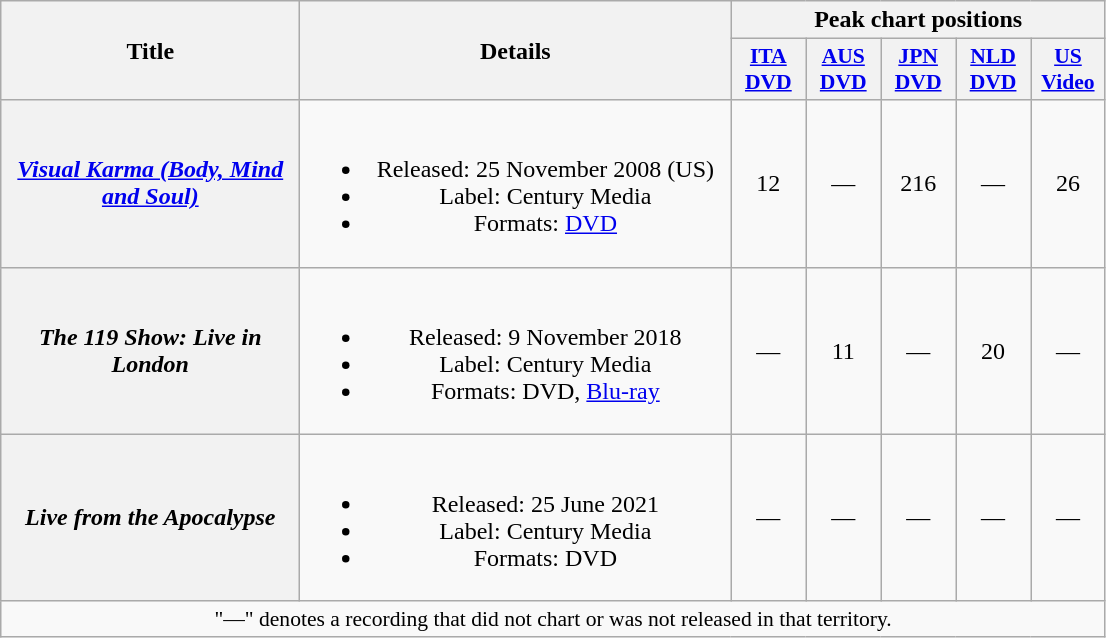<table class="wikitable plainrowheaders" style="text-align:center;">
<tr>
<th scope="col" rowspan="2" style="width:12em;">Title</th>
<th scope="col" rowspan="2" style="width:17.5em;">Details</th>
<th scope="col" colspan="5">Peak chart positions</th>
</tr>
<tr>
<th scope="col" style="width:3em;font-size:90%;"><a href='#'>ITA<br>DVD</a><br></th>
<th scope="col" style="width:3em;font-size:90%;"><a href='#'>AUS<br>DVD</a><br></th>
<th scope="col" style="width:3em;font-size:90%;"><a href='#'>JPN<br>DVD</a><br></th>
<th scope="col" style="width:3em;font-size:90%;"><a href='#'>NLD<br>DVD</a><br></th>
<th scope="col" style="width:3em;font-size:90%;"><a href='#'>US<br>Video</a><br></th>
</tr>
<tr>
<th scope="row"><em><a href='#'>Visual Karma (Body, Mind and Soul)</a></em></th>
<td><br><ul><li>Released: 25 November 2008 <span>(US)</span></li><li>Label: Century Media</li><li>Formats: <a href='#'>DVD</a></li></ul></td>
<td>12</td>
<td>—</td>
<td>216</td>
<td>—</td>
<td>26</td>
</tr>
<tr>
<th scope="row"><em>The 119 Show: Live in London</em></th>
<td><br><ul><li>Released: 9 November 2018</li><li>Label: Century Media</li><li>Formats: DVD, <a href='#'>Blu-ray</a></li></ul></td>
<td>—</td>
<td>11</td>
<td>—</td>
<td>20</td>
<td>—</td>
</tr>
<tr>
<th scope="row"><em>Live from the Apocalypse</em></th>
<td><br><ul><li>Released: 25 June 2021</li><li>Label: Century Media</li><li>Formats: DVD</li></ul></td>
<td>—</td>
<td>—</td>
<td>—</td>
<td>—</td>
<td>—</td>
</tr>
<tr>
<td colspan="8" style="font-size:90%">"—" denotes a recording that did not chart or was not released in that territory.</td>
</tr>
</table>
